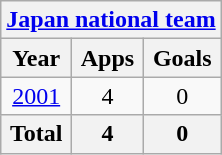<table class="wikitable" style="text-align:center">
<tr>
<th colspan=3><a href='#'>Japan national team</a></th>
</tr>
<tr>
<th>Year</th>
<th>Apps</th>
<th>Goals</th>
</tr>
<tr>
<td><a href='#'>2001</a></td>
<td>4</td>
<td>0</td>
</tr>
<tr>
<th>Total</th>
<th>4</th>
<th>0</th>
</tr>
</table>
